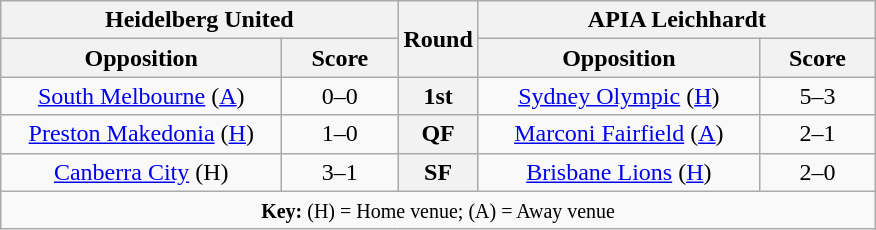<table class="wikitable plainrowheaders" style="text-align:center;margin:0">
<tr>
<th colspan="2">Heidelberg United</th>
<th rowspan="2" style="width:25px">Round</th>
<th colspan="2">APIA Leichhardt</th>
</tr>
<tr>
<th scope="col" style="width:180px">Opposition</th>
<th scope="col" style="width:70px">Score</th>
<th scope="col" style="width:180px">Opposition</th>
<th scope="col" style="width:70px">Score</th>
</tr>
<tr>
<td><a href='#'>South Melbourne</a> (<a href='#'>A</a>)</td>
<td>0–0 <br></td>
<th scope=row style="text-align:center">1st</th>
<td><a href='#'>Sydney Olympic</a> (<a href='#'>H</a>)</td>
<td>5–3</td>
</tr>
<tr>
<td><a href='#'>Preston Makedonia</a> (<a href='#'>H</a>)</td>
<td>1–0</td>
<th scope=row style="text-align:center">QF</th>
<td><a href='#'>Marconi Fairfield</a> (<a href='#'>A</a>)</td>
<td>2–1</td>
</tr>
<tr>
<td><a href='#'>Canberra City</a> (H)</td>
<td>3–1</td>
<th scope=row style="text-align:center">SF</th>
<td><a href='#'>Brisbane Lions</a> (<a href='#'>H</a>)</td>
<td>2–0</td>
</tr>
<tr>
<td colspan="5"><small><strong>Key:</strong> (H) = Home venue; (A) = Away venue</small></td>
</tr>
</table>
